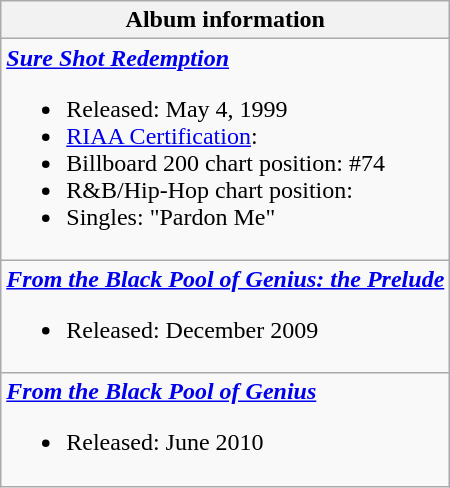<table class="wikitable">
<tr>
<th align="left">Album information</th>
</tr>
<tr>
<td align="left"><strong><em><a href='#'>Sure Shot Redemption</a></em></strong><br><ul><li>Released: May 4, 1999</li><li><a href='#'>RIAA Certification</a>:</li><li>Billboard 200 chart position: #74</li><li>R&B/Hip-Hop chart position:</li><li>Singles: "Pardon Me"</li></ul></td>
</tr>
<tr>
<td align="left"><strong><em><a href='#'>From the Black Pool of Genius: the Prelude</a></em></strong><br><ul><li>Released: December 2009</li></ul></td>
</tr>
<tr>
<td align="left"><strong><em><a href='#'>From the Black Pool of Genius</a></em></strong><br><ul><li>Released: June 2010</li></ul></td>
</tr>
</table>
